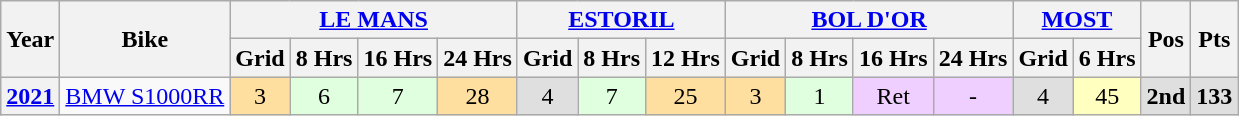<table class="wikitable" style="text-align:center">
<tr>
<th rowspan=2>Year</th>
<th rowspan=2>Bike</th>
<th colspan=4><a href='#'>LE MANS</a></th>
<th colspan=3><a href='#'>ESTORIL</a></th>
<th colspan=4><a href='#'>BOL D'OR</a></th>
<th colspan=2><a href='#'>MOST</a></th>
<th rowspan=2 valign="middle">Pos</th>
<th rowspan=2 valign="middle">Pts</th>
</tr>
<tr>
<th>Grid</th>
<th>8 Hrs</th>
<th>16 Hrs</th>
<th>24 Hrs</th>
<th>Grid</th>
<th>8 Hrs</th>
<th>12 Hrs</th>
<th>Grid</th>
<th>8 Hrs</th>
<th>16 Hrs</th>
<th>24 Hrs</th>
<th>Grid</th>
<th>6 Hrs</th>
</tr>
<tr>
<th><a href='#'>2021</a></th>
<td><a href='#'>BMW S1000RR</a></td>
<td style="background:#ffdf9f;">3</td>
<td style="background:#dfffdf;">6</td>
<td style="background:#dfffdf;">7</td>
<td style="background:#ffdf9f;">28</td>
<td style="background:#dfdfdf;">4</td>
<td style="background:#dfffdf;">7</td>
<td style="background:#ffdf9f;">25</td>
<td style="background:#ffdf9f;">3</td>
<td style="background:#dfffdf;">1</td>
<td style="background:#efcfff;">Ret</td>
<td style="background:#efcfff;">-</td>
<td style="background:#dfdfdf;">4</td>
<td style="background:#FFFFBF;">45</td>
<th style="background:#dfdfdf;">2nd</th>
<th style="background:#dfdfdf;">133</th>
</tr>
</table>
